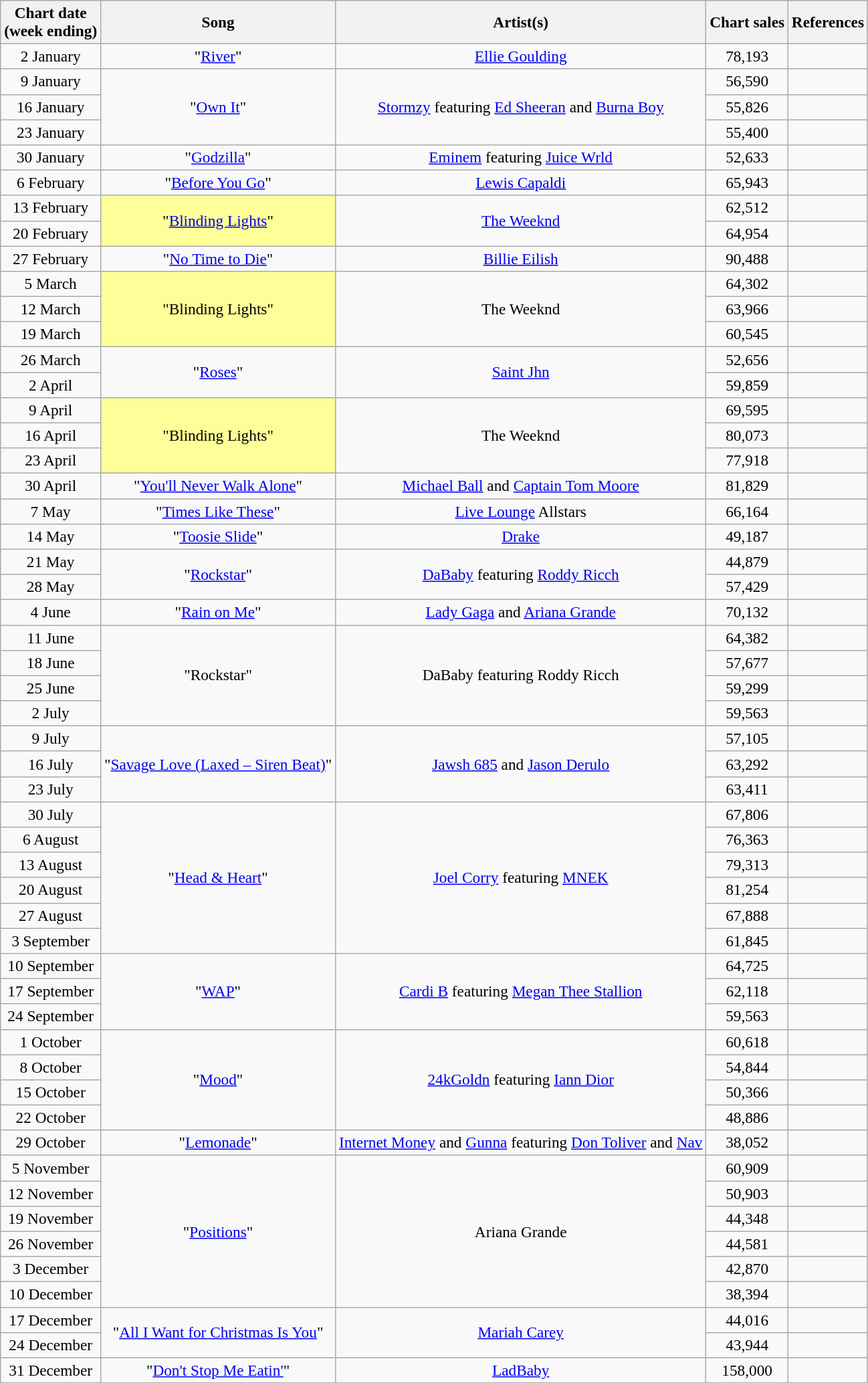<table class="wikitable" style="font-size:97%; text-align:center;">
<tr>
<th>Chart date<br>(week ending)</th>
<th>Song</th>
<th>Artist(s)</th>
<th>Chart sales</th>
<th>References</th>
</tr>
<tr>
<td>2 January</td>
<td>"<a href='#'>River</a>"</td>
<td><a href='#'>Ellie Goulding</a></td>
<td>78,193</td>
<td></td>
</tr>
<tr>
<td>9 January</td>
<td rowspan="3">"<a href='#'>Own It</a>"</td>
<td rowspan="3"><a href='#'>Stormzy</a> featuring <a href='#'>Ed Sheeran</a> and <a href='#'>Burna Boy</a></td>
<td>56,590</td>
<td></td>
</tr>
<tr>
<td>16 January</td>
<td>55,826</td>
<td></td>
</tr>
<tr>
<td>23 January</td>
<td>55,400</td>
<td></td>
</tr>
<tr>
<td>30 January</td>
<td>"<a href='#'>Godzilla</a>"</td>
<td><a href='#'>Eminem</a> featuring <a href='#'>Juice Wrld</a></td>
<td>52,633</td>
<td></td>
</tr>
<tr>
<td>6 February</td>
<td>"<a href='#'>Before You Go</a>"</td>
<td><a href='#'>Lewis Capaldi</a></td>
<td>65,943</td>
<td></td>
</tr>
<tr>
<td>13 February</td>
<td bgcolor=#FFFF99 rowspan="2">"<a href='#'>Blinding Lights</a>" </td>
<td rowspan="2"><a href='#'>The Weeknd</a></td>
<td>62,512</td>
<td></td>
</tr>
<tr>
<td>20 February</td>
<td>64,954</td>
<td></td>
</tr>
<tr>
<td>27 February</td>
<td>"<a href='#'>No Time to Die</a>"</td>
<td><a href='#'>Billie Eilish</a></td>
<td>90,488</td>
<td></td>
</tr>
<tr>
<td>5 March</td>
<td bgcolor=#FFFF99 rowspan="3">"Blinding Lights" </td>
<td rowspan="3">The Weeknd</td>
<td>64,302</td>
<td></td>
</tr>
<tr>
<td>12 March</td>
<td>63,966</td>
<td></td>
</tr>
<tr>
<td>19 March</td>
<td>60,545</td>
<td></td>
</tr>
<tr>
<td>26 March</td>
<td rowspan="2">"<a href='#'>Roses</a>"</td>
<td rowspan="2"><a href='#'>Saint Jhn</a></td>
<td>52,656</td>
<td></td>
</tr>
<tr>
<td>2 April</td>
<td>59,859</td>
<td></td>
</tr>
<tr>
<td>9 April</td>
<td bgcolor=#FFFF99 rowspan="3">"Blinding Lights" </td>
<td rowspan="3">The Weeknd</td>
<td>69,595</td>
<td></td>
</tr>
<tr>
<td>16 April</td>
<td>80,073</td>
<td></td>
</tr>
<tr>
<td>23 April</td>
<td>77,918</td>
<td></td>
</tr>
<tr>
<td>30 April</td>
<td>"<a href='#'>You'll Never Walk Alone</a>"</td>
<td><a href='#'>Michael Ball</a> and <a href='#'>Captain Tom Moore</a></td>
<td>81,829</td>
<td></td>
</tr>
<tr>
<td>7 May</td>
<td>"<a href='#'>Times Like These</a>"</td>
<td><a href='#'>Live Lounge</a> Allstars</td>
<td>66,164</td>
<td></td>
</tr>
<tr>
<td>14 May</td>
<td>"<a href='#'>Toosie Slide</a>"</td>
<td><a href='#'>Drake</a></td>
<td>49,187</td>
<td></td>
</tr>
<tr>
<td>21 May</td>
<td rowspan="2">"<a href='#'>Rockstar</a>"</td>
<td rowspan="2"><a href='#'>DaBaby</a> featuring <a href='#'>Roddy Ricch</a></td>
<td>44,879</td>
<td></td>
</tr>
<tr>
<td>28 May</td>
<td>57,429</td>
<td></td>
</tr>
<tr>
<td>4 June</td>
<td>"<a href='#'>Rain on Me</a>"</td>
<td><a href='#'>Lady Gaga</a> and <a href='#'>Ariana Grande</a></td>
<td>70,132</td>
<td></td>
</tr>
<tr>
<td>11 June</td>
<td rowspan="4">"Rockstar"</td>
<td rowspan="4">DaBaby featuring Roddy Ricch</td>
<td>64,382</td>
<td></td>
</tr>
<tr>
<td>18 June</td>
<td>57,677</td>
<td></td>
</tr>
<tr>
<td>25 June</td>
<td>59,299</td>
<td></td>
</tr>
<tr>
<td>2 July</td>
<td>59,563</td>
<td></td>
</tr>
<tr>
<td>9 July</td>
<td rowspan="3">"<a href='#'>Savage Love (Laxed – Siren Beat)</a>"</td>
<td rowspan="3"><a href='#'>Jawsh 685</a> and <a href='#'>Jason Derulo</a></td>
<td>57,105</td>
<td></td>
</tr>
<tr>
<td>16 July</td>
<td>63,292</td>
<td></td>
</tr>
<tr>
<td>23 July</td>
<td>63,411</td>
<td></td>
</tr>
<tr>
<td>30 July</td>
<td rowspan="6">"<a href='#'>Head & Heart</a>"</td>
<td rowspan="6"><a href='#'>Joel Corry</a> featuring <a href='#'>MNEK</a></td>
<td>67,806</td>
<td></td>
</tr>
<tr>
<td>6 August</td>
<td>76,363</td>
<td></td>
</tr>
<tr>
<td>13 August</td>
<td>79,313</td>
<td></td>
</tr>
<tr>
<td>20 August</td>
<td>81,254</td>
<td></td>
</tr>
<tr>
<td>27 August</td>
<td>67,888</td>
<td></td>
</tr>
<tr>
<td>3 September</td>
<td>61,845</td>
<td></td>
</tr>
<tr>
<td>10 September</td>
<td rowspan="3">"<a href='#'>WAP</a>"</td>
<td rowspan="3"><a href='#'>Cardi B</a> featuring <a href='#'>Megan Thee Stallion</a></td>
<td>64,725</td>
<td></td>
</tr>
<tr>
<td>17 September</td>
<td>62,118</td>
<td></td>
</tr>
<tr>
<td>24 September</td>
<td>59,563</td>
<td></td>
</tr>
<tr>
<td>1 October</td>
<td rowspan="4">"<a href='#'>Mood</a>"</td>
<td rowspan="4"><a href='#'>24kGoldn</a> featuring <a href='#'>Iann Dior</a></td>
<td>60,618</td>
<td></td>
</tr>
<tr>
<td>8 October</td>
<td>54,844</td>
<td></td>
</tr>
<tr>
<td>15 October</td>
<td>50,366</td>
<td></td>
</tr>
<tr>
<td>22 October</td>
<td>48,886</td>
<td></td>
</tr>
<tr>
<td>29 October</td>
<td>"<a href='#'>Lemonade</a>"</td>
<td><a href='#'>Internet Money</a> and <a href='#'>Gunna</a> featuring <a href='#'>Don Toliver</a> and <a href='#'>Nav</a></td>
<td>38,052</td>
<td></td>
</tr>
<tr>
<td>5 November</td>
<td rowspan="6">"<a href='#'>Positions</a>"</td>
<td rowspan="6">Ariana Grande</td>
<td>60,909</td>
<td></td>
</tr>
<tr>
<td>12 November</td>
<td>50,903</td>
<td></td>
</tr>
<tr>
<td>19 November</td>
<td>44,348</td>
<td></td>
</tr>
<tr>
<td>26 November</td>
<td>44,581</td>
<td></td>
</tr>
<tr>
<td>3 December</td>
<td>42,870</td>
<td></td>
</tr>
<tr>
<td>10 December</td>
<td>38,394</td>
<td></td>
</tr>
<tr>
<td>17 December</td>
<td rowspan="2">"<a href='#'>All I Want for Christmas Is You</a>"</td>
<td rowspan="2"><a href='#'>Mariah Carey</a></td>
<td>44,016</td>
<td></td>
</tr>
<tr>
<td>24 December</td>
<td>43,944</td>
<td></td>
</tr>
<tr>
<td>31 December</td>
<td>"<a href='#'>Don't Stop Me Eatin'</a>"</td>
<td><a href='#'>LadBaby</a></td>
<td>158,000</td>
<td></td>
</tr>
</table>
